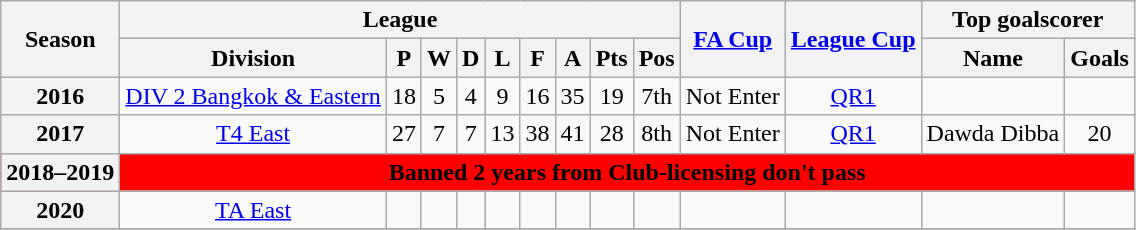<table class="wikitable" style="text-align: center">
<tr>
<th rowspan=2>Season</th>
<th colspan=9>League</th>
<th rowspan=2><a href='#'>FA Cup</a></th>
<th rowspan=2><a href='#'>League Cup</a></th>
<th colspan=2>Top goalscorer</th>
</tr>
<tr>
<th>Division</th>
<th>P</th>
<th>W</th>
<th>D</th>
<th>L</th>
<th>F</th>
<th>A</th>
<th>Pts</th>
<th>Pos</th>
<th>Name</th>
<th>Goals</th>
</tr>
<tr>
<th>2016</th>
<td><a href='#'>DIV 2 Bangkok & Eastern</a></td>
<td>18</td>
<td>5</td>
<td>4</td>
<td>9</td>
<td>16</td>
<td>35</td>
<td>19</td>
<td>7th</td>
<td>Not Enter</td>
<td><a href='#'>QR1</a></td>
<td></td>
<td></td>
</tr>
<tr>
<th>2017</th>
<td><a href='#'>T4 East</a></td>
<td>27</td>
<td>7</td>
<td>7</td>
<td>13</td>
<td>38</td>
<td>41</td>
<td>28</td>
<td>8th</td>
<td>Not Enter</td>
<td><a href='#'>QR1</a></td>
<td> Dawda Dibba</td>
<td>20</td>
</tr>
<tr bgcolor=red>
<th>2018–2019</th>
<td colspan=16><strong>Banned 2 years from Club-licensing don't pass</strong></td>
</tr>
<tr>
<th>2020</th>
<td><a href='#'>TA East</a></td>
<td></td>
<td></td>
<td></td>
<td></td>
<td></td>
<td></td>
<td></td>
<td></td>
<td></td>
<td></td>
<td></td>
<td></td>
</tr>
<tr>
</tr>
</table>
